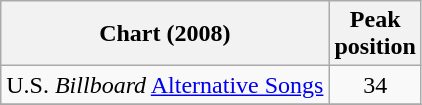<table class="wikitable sortable">
<tr>
<th>Chart (2008)</th>
<th>Peak<br>position</th>
</tr>
<tr>
<td>U.S. <em>Billboard</em> <a href='#'>Alternative Songs</a></td>
<td align="center">34</td>
</tr>
<tr>
</tr>
</table>
